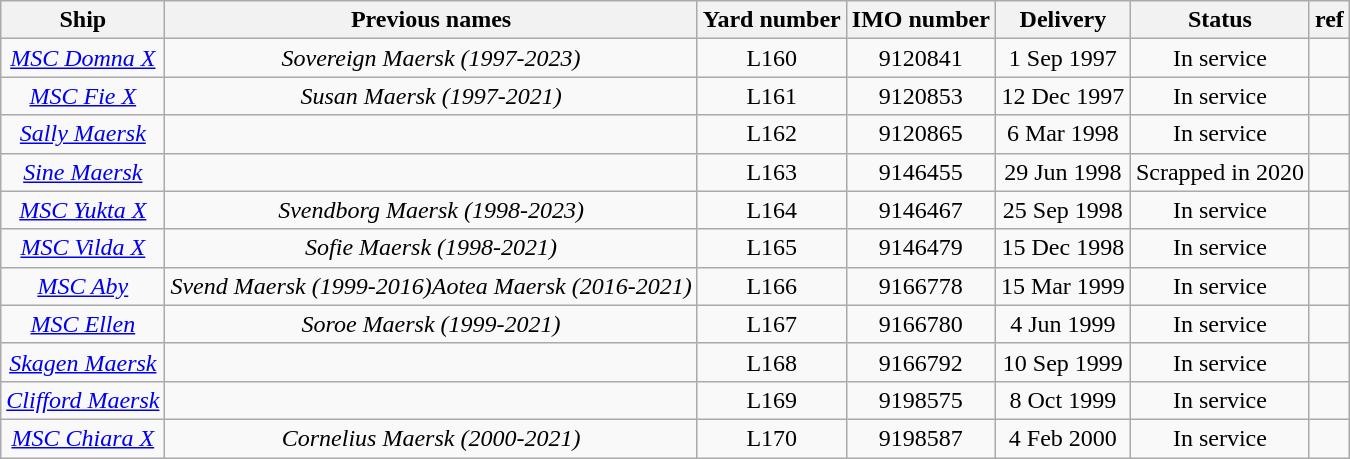<table class="wikitable" style="text-align:center">
<tr>
<th>Ship</th>
<th>Previous names</th>
<th>Yard number</th>
<th>IMO number</th>
<th>Delivery</th>
<th>Status</th>
<th>ref</th>
</tr>
<tr>
<td><em><a href='#'>MSC Domna X</a></em></td>
<td><em>Sovereign Maersk (1997-2023)</em></td>
<td>L160</td>
<td>9120841</td>
<td>1 Sep 1997</td>
<td>In service</td>
<td></td>
</tr>
<tr>
<td><em><a href='#'>MSC Fie X</a></em></td>
<td><em>Susan Maersk (1997-2021)</em></td>
<td>L161</td>
<td>9120853</td>
<td>12 Dec 1997</td>
<td>In service</td>
<td></td>
</tr>
<tr>
<td><em><a href='#'>Sally Maersk</a></em></td>
<td></td>
<td>L162</td>
<td>9120865</td>
<td>6 Mar 1998</td>
<td>In service</td>
<td></td>
</tr>
<tr>
<td><em><a href='#'>Sine Maersk</a></em></td>
<td></td>
<td>L163</td>
<td>9146455</td>
<td>29 Jun 1998</td>
<td>Scrapped in 2020</td>
<td></td>
</tr>
<tr>
<td><em><a href='#'>MSC Yukta X</a></em></td>
<td><em>Svendborg Maersk (1998-2023)</em></td>
<td>L164</td>
<td>9146467</td>
<td>25 Sep 1998</td>
<td>In service</td>
<td></td>
</tr>
<tr>
<td><em><a href='#'>MSC Vilda X</a></em></td>
<td><em>Sofie Maersk (1998-2021)</em></td>
<td>L165</td>
<td>9146479</td>
<td>15 Dec 1998</td>
<td>In service</td>
<td></td>
</tr>
<tr>
<td><em><a href='#'>MSC Aby</a></em></td>
<td><em>Svend Maersk (1999-2016)</em><em>Aotea Maersk (2016-2021)</em></td>
<td>L166</td>
<td>9166778</td>
<td>15 Mar 1999</td>
<td>In service</td>
<td></td>
</tr>
<tr>
<td><em><a href='#'>MSC Ellen</a></em></td>
<td><em>Soroe Maersk (1999-2021)</em></td>
<td>L167</td>
<td>9166780</td>
<td>4 Jun 1999</td>
<td>In service</td>
<td></td>
</tr>
<tr>
<td><em><a href='#'>Skagen Maersk</a></em></td>
<td></td>
<td>L168</td>
<td>9166792</td>
<td>10 Sep 1999</td>
<td>In service</td>
<td></td>
</tr>
<tr>
<td><em><a href='#'>Clifford Maersk</a></em></td>
<td></td>
<td>L169</td>
<td>9198575</td>
<td>8 Oct 1999</td>
<td>In service</td>
<td></td>
</tr>
<tr>
<td><em><a href='#'>MSC Chiara X</a></em></td>
<td><em>Cornelius Maersk (2000-2021)</em></td>
<td>L170</td>
<td>9198587</td>
<td>4 Feb 2000</td>
<td>In service</td>
<td></td>
</tr>
</table>
